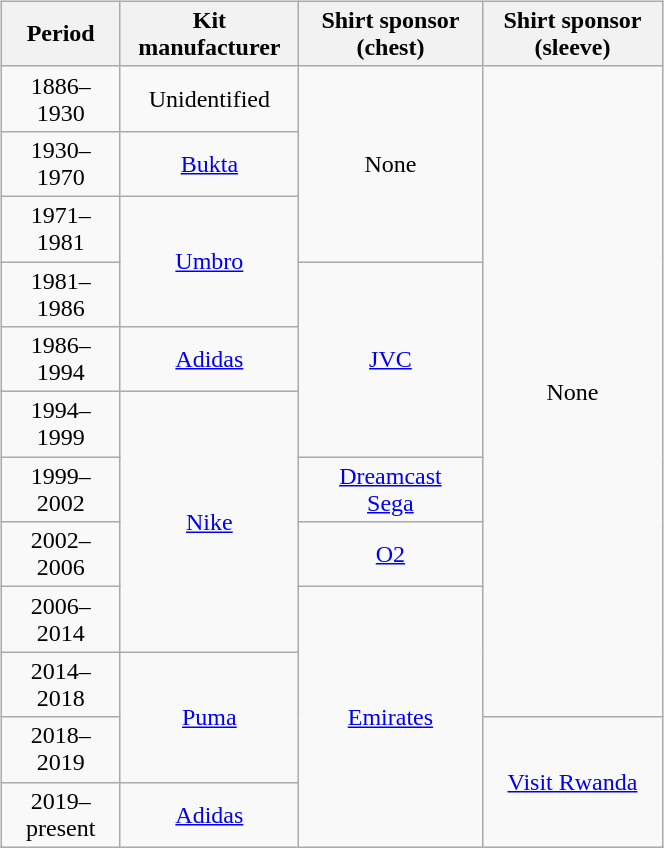<table style="width:480px; float:Left; padding-right: 1em; text-align:center">
<tr>
<td valign=top width=90%><br><table class="wikitable" style="text-align:center">
<tr>
<th>Period</th>
<th>Kit manufacturer</th>
<th>Shirt sponsor (chest)</th>
<th>Shirt sponsor (sleeve)</th>
</tr>
<tr>
<td>1886–1930</td>
<td>Unidentified</td>
<td rowspan="3">None</td>
<td rowspan="10">None</td>
</tr>
<tr>
<td>1930–1970</td>
<td><a href='#'>Bukta</a></td>
</tr>
<tr>
<td>1971–1981</td>
<td rowspan="2"><a href='#'>Umbro</a></td>
</tr>
<tr>
<td>1981–1986</td>
<td rowspan="3"><a href='#'>JVC</a></td>
</tr>
<tr>
<td>1986–1994</td>
<td><a href='#'>Adidas</a></td>
</tr>
<tr>
<td>1994–1999</td>
<td rowspan="4"><a href='#'>Nike</a></td>
</tr>
<tr>
<td>1999–2002</td>
<td><a href='#'>Dreamcast</a><br> <a href='#'>Sega</a></td>
</tr>
<tr>
<td>2002–2006</td>
<td><a href='#'>O2</a></td>
</tr>
<tr>
<td>2006–2014</td>
<td rowspan="4"><a href='#'>Emirates</a></td>
</tr>
<tr>
<td>2014–2018</td>
<td rowspan="2"><a href='#'>Puma</a></td>
</tr>
<tr>
<td>2018–2019</td>
<td rowspan="2"><a href='#'>Visit Rwanda</a></td>
</tr>
<tr>
<td>2019–present</td>
<td><a href='#'>Adidas</a></td>
</tr>
</table>
</td>
</tr>
</table>
